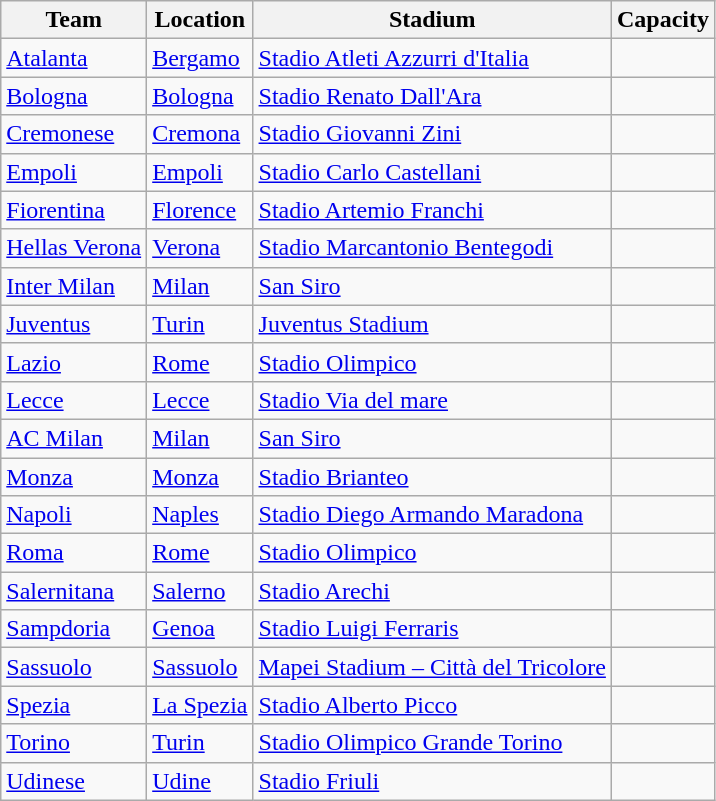<table class="wikitable sortable">
<tr>
<th>Team</th>
<th>Location</th>
<th>Stadium</th>
<th>Capacity</th>
</tr>
<tr>
<td><a href='#'>Atalanta</a></td>
<td><a href='#'>Bergamo</a></td>
<td><a href='#'>Stadio Atleti Azzurri d'Italia</a></td>
<td style="text-align:center;"></td>
</tr>
<tr>
<td><a href='#'>Bologna</a></td>
<td><a href='#'>Bologna</a></td>
<td><a href='#'>Stadio Renato Dall'Ara</a></td>
<td style="text-align:center;"></td>
</tr>
<tr>
<td><a href='#'>Cremonese</a></td>
<td><a href='#'>Cremona</a></td>
<td><a href='#'>Stadio Giovanni Zini</a></td>
<td style="text-align:center;"></td>
</tr>
<tr>
<td><a href='#'>Empoli</a></td>
<td><a href='#'>Empoli</a></td>
<td><a href='#'>Stadio Carlo Castellani</a></td>
<td style="text-align:center;"></td>
</tr>
<tr>
<td><a href='#'>Fiorentina</a></td>
<td><a href='#'>Florence</a></td>
<td><a href='#'>Stadio Artemio Franchi</a></td>
<td style="text-align:center;"></td>
</tr>
<tr>
<td><a href='#'>Hellas Verona</a></td>
<td><a href='#'>Verona</a></td>
<td><a href='#'>Stadio Marcantonio Bentegodi</a></td>
<td style="text-align:center;"></td>
</tr>
<tr>
<td><a href='#'>Inter Milan</a></td>
<td><a href='#'>Milan</a></td>
<td><a href='#'>San Siro</a></td>
<td style="text-align:center;"></td>
</tr>
<tr>
<td><a href='#'>Juventus</a></td>
<td><a href='#'>Turin</a></td>
<td><a href='#'>Juventus Stadium</a></td>
<td style="text-align:center;"></td>
</tr>
<tr>
<td><a href='#'>Lazio</a></td>
<td><a href='#'>Rome</a></td>
<td><a href='#'>Stadio Olimpico</a></td>
<td style="text-align:center;"></td>
</tr>
<tr>
<td><a href='#'>Lecce</a></td>
<td><a href='#'>Lecce</a></td>
<td><a href='#'>Stadio Via del mare</a></td>
<td style="text-align:center;"></td>
</tr>
<tr>
<td><a href='#'>AC Milan</a></td>
<td><a href='#'>Milan</a></td>
<td><a href='#'>San Siro</a></td>
<td style="text-align:center;"></td>
</tr>
<tr>
<td><a href='#'>Monza</a></td>
<td><a href='#'>Monza</a></td>
<td><a href='#'>Stadio Brianteo</a></td>
<td style="text-align:center;"></td>
</tr>
<tr>
<td><a href='#'>Napoli</a></td>
<td><a href='#'>Naples</a></td>
<td><a href='#'>Stadio Diego Armando Maradona</a></td>
<td style="text-align:center;"></td>
</tr>
<tr>
<td><a href='#'>Roma</a></td>
<td><a href='#'>Rome</a></td>
<td><a href='#'>Stadio Olimpico</a></td>
<td style="text-align:center;"></td>
</tr>
<tr>
<td><a href='#'>Salernitana</a></td>
<td><a href='#'>Salerno</a></td>
<td><a href='#'>Stadio Arechi</a></td>
<td style="text-align:center;"></td>
</tr>
<tr>
<td><a href='#'>Sampdoria</a></td>
<td><a href='#'>Genoa</a></td>
<td><a href='#'>Stadio Luigi Ferraris</a></td>
<td style="text-align:center;"></td>
</tr>
<tr>
<td><a href='#'>Sassuolo</a></td>
<td><a href='#'>Sassuolo</a></td>
<td><a href='#'>Mapei Stadium – Città del Tricolore</a></td>
<td style="text-align:center;"></td>
</tr>
<tr>
<td><a href='#'>Spezia</a></td>
<td><a href='#'>La Spezia</a></td>
<td><a href='#'>Stadio Alberto Picco</a></td>
<td style="text-align:center;"></td>
</tr>
<tr>
<td><a href='#'>Torino</a></td>
<td><a href='#'>Turin</a></td>
<td><a href='#'>Stadio Olimpico Grande Torino</a></td>
<td style="text-align:center;"></td>
</tr>
<tr>
<td><a href='#'>Udinese</a></td>
<td><a href='#'>Udine</a></td>
<td><a href='#'>Stadio Friuli</a></td>
<td style="text-align:center;"></td>
</tr>
</table>
